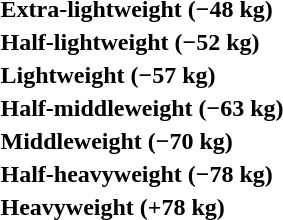<table>
<tr>
<th rowspan=2 style="text-align:left;">Extra-lightweight (−48 kg)</th>
<td rowspan=2></td>
<td rowspan=2></td>
<td></td>
</tr>
<tr>
<td></td>
</tr>
<tr>
<th rowspan=2 style="text-align:left;">Half-lightweight (−52 kg)</th>
<td rowspan=2></td>
<td rowspan=2></td>
<td></td>
</tr>
<tr>
<td></td>
</tr>
<tr>
<th rowspan=2 style="text-align:left;">Lightweight (−57 kg)</th>
<td rowspan=2></td>
<td rowspan=2></td>
<td></td>
</tr>
<tr>
<td></td>
</tr>
<tr>
<th rowspan=2 style="text-align:left;">Half-middleweight (−63 kg)</th>
<td rowspan=2></td>
<td rowspan=2></td>
<td></td>
</tr>
<tr>
<td></td>
</tr>
<tr>
<th rowspan=2 style="text-align:left;">Middleweight (−70 kg)</th>
<td rowspan=2></td>
<td rowspan=2></td>
<td></td>
</tr>
<tr>
<td></td>
</tr>
<tr>
<th rowspan=2 style="text-align:left;">Half-heavyweight (−78 kg)</th>
<td rowspan=2></td>
<td rowspan=2></td>
<td></td>
</tr>
<tr>
<td></td>
</tr>
<tr>
<th rowspan=2 style="text-align:left;">Heavyweight (+78 kg)</th>
<td rowspan=2></td>
<td rowspan=2></td>
<td></td>
</tr>
<tr>
<td></td>
</tr>
</table>
